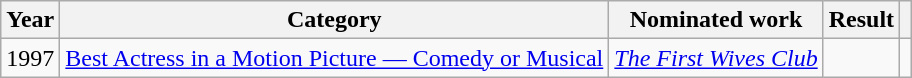<table class="wikitable plainrowheaders">
<tr>
<th>Year</th>
<th>Category</th>
<th>Nominated work</th>
<th>Result</th>
<th></th>
</tr>
<tr>
<td>1997</td>
<td><a href='#'>Best Actress in a Motion Picture — Comedy or Musical</a></td>
<td><em><a href='#'>The First Wives Club</a></em></td>
<td></td>
<td align="center"></td>
</tr>
</table>
